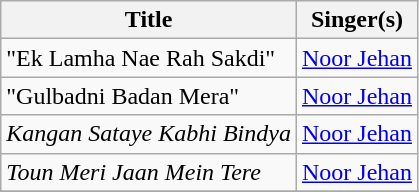<table class="wikitable">
<tr>
<th>Title</th>
<th>Singer(s)</th>
</tr>
<tr>
<td>"Ek Lamha Nae Rah Sakdi"</td>
<td><a href='#'>Noor Jehan</a></td>
</tr>
<tr>
<td>"Gulbadni Badan Mera"</td>
<td><a href='#'>Noor Jehan</a></td>
</tr>
<tr>
<td><em>Kangan Sataye Kabhi Bindya</em></td>
<td><a href='#'>Noor Jehan</a></td>
</tr>
<tr>
<td><em>Toun Meri Jaan Mein Tere</em></td>
<td><a href='#'>Noor Jehan</a></td>
</tr>
<tr>
</tr>
</table>
